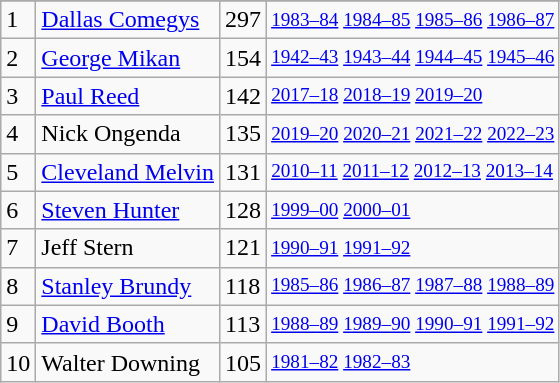<table class="wikitable">
<tr>
</tr>
<tr>
<td>1</td>
<td><a href='#'>Dallas Comegys</a></td>
<td>297</td>
<td style="font-size:80%;"><a href='#'>1983–84</a> <a href='#'>1984–85</a> <a href='#'>1985–86</a> <a href='#'>1986–87</a></td>
</tr>
<tr>
<td>2</td>
<td><a href='#'>George Mikan</a></td>
<td>154</td>
<td style="font-size:80%;"><a href='#'>1942–43</a> <a href='#'>1943–44</a> <a href='#'>1944–45</a> <a href='#'>1945–46</a></td>
</tr>
<tr>
<td>3</td>
<td><a href='#'>Paul Reed</a></td>
<td>142</td>
<td style="font-size:80%;"><a href='#'>2017–18</a> <a href='#'>2018–19</a> <a href='#'>2019–20</a></td>
</tr>
<tr>
<td>4</td>
<td>Nick Ongenda</td>
<td>135</td>
<td style="font-size:80%;"><a href='#'>2019–20</a> <a href='#'>2020–21</a> <a href='#'>2021–22</a> <a href='#'>2022–23</a></td>
</tr>
<tr>
<td>5</td>
<td><a href='#'>Cleveland Melvin</a></td>
<td>131</td>
<td style="font-size:80%;"><a href='#'>2010–11</a> <a href='#'>2011–12</a> <a href='#'>2012–13</a> <a href='#'>2013–14</a></td>
</tr>
<tr>
<td>6</td>
<td><a href='#'>Steven Hunter</a></td>
<td>128</td>
<td style="font-size:80%;"><a href='#'>1999–00</a> <a href='#'>2000–01</a></td>
</tr>
<tr>
<td>7</td>
<td>Jeff Stern</td>
<td>121</td>
<td style="font-size:80%;"><a href='#'>1990–91</a> <a href='#'>1991–92</a></td>
</tr>
<tr>
<td>8</td>
<td><a href='#'>Stanley Brundy</a></td>
<td>118</td>
<td style="font-size:80%;"><a href='#'>1985–86</a> <a href='#'>1986–87</a> <a href='#'>1987–88</a> <a href='#'>1988–89</a></td>
</tr>
<tr>
<td>9</td>
<td><a href='#'>David Booth</a></td>
<td>113</td>
<td style="font-size:80%;"><a href='#'>1988–89</a> <a href='#'>1989–90</a> <a href='#'>1990–91</a> <a href='#'>1991–92</a></td>
</tr>
<tr>
<td>10</td>
<td>Walter Downing</td>
<td>105</td>
<td style="font-size:80%;"><a href='#'>1981–82</a> <a href='#'>1982–83</a></td>
</tr>
</table>
